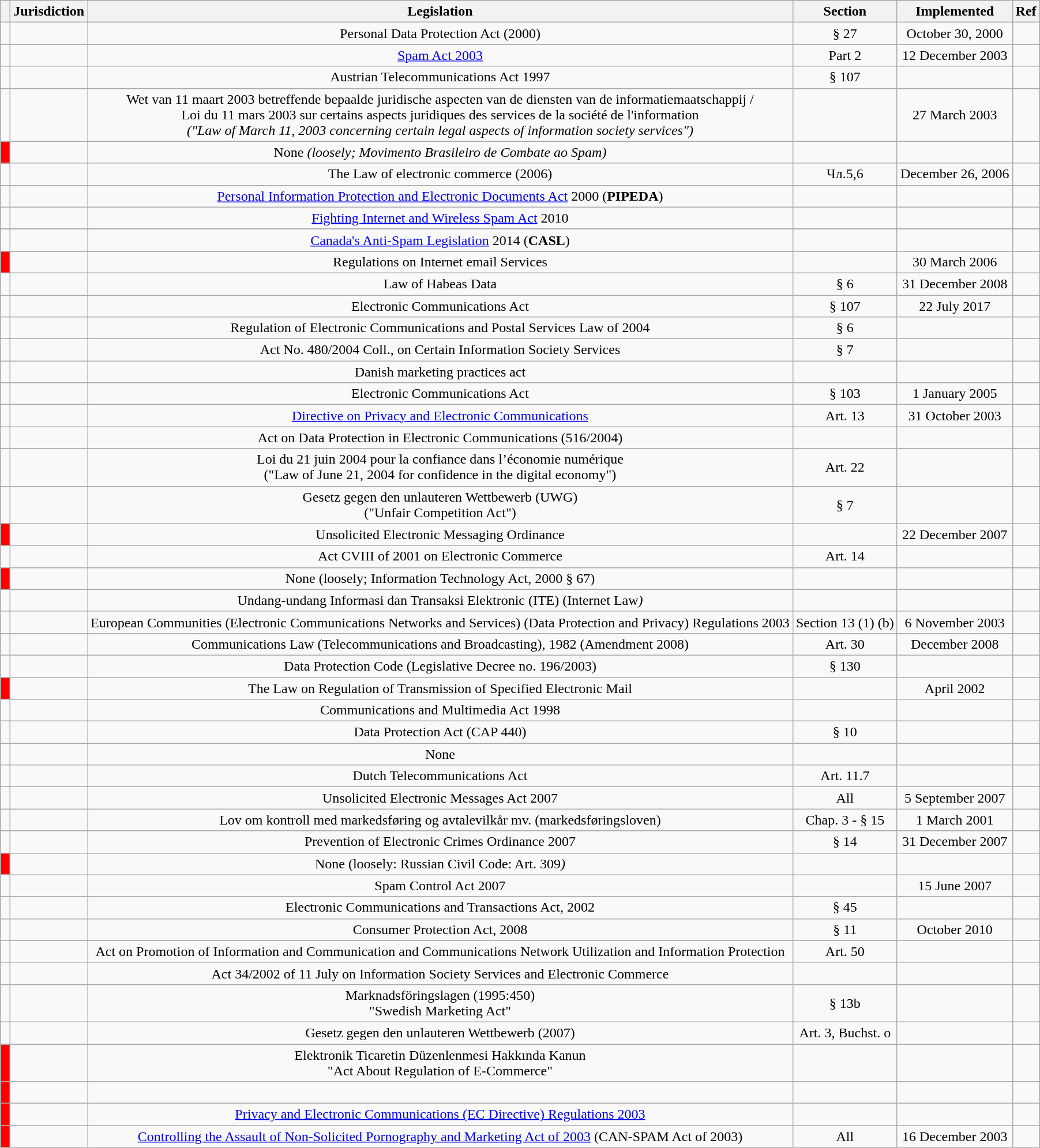<table class="wikitable sortable" style="text-align:center">
<tr>
<th></th>
<th style="text-align:left">Jurisdiction</th>
<th>Legislation</th>
<th class="unsortable">Section</th>
<th class="unsortable">Implemented</th>
<th class="unsortable">Ref</th>
</tr>
<tr>
<td></td>
<td style="text-align:left"></td>
<td>Personal Data Protection Act (2000)</td>
<td>§ 27</td>
<td>October 30, 2000</td>
<td></td>
</tr>
<tr>
<td></td>
<td style="text-align:left"></td>
<td><a href='#'>Spam Act 2003</a></td>
<td>Part 2</td>
<td>12 December 2003</td>
<td></td>
</tr>
<tr>
<td></td>
<td style="text-align:left"></td>
<td>Austrian Telecommunications Act 1997</td>
<td>§ 107</td>
<td></td>
<td></td>
</tr>
<tr>
<td></td>
<td style="text-align:left"></td>
<td>Wet van 11 maart 2003 betreffende bepaalde juridische aspecten van de diensten van de informatiemaatschappij / <br>Loi du 11 mars 2003 sur certains aspects juridiques des services de la société de l'information<br><em>("Law of March 11, 2003 concerning certain legal aspects of information society services")</em></td>
<td></td>
<td>27 March 2003</td>
<td></td>
</tr>
<tr>
<td style="background:red"> </td>
<td style="text-align:left"></td>
<td>None <em>(loosely; Movimento Brasileiro de Combate ao Spam)</td>
<td></td>
<td></td>
<td></td>
</tr>
<tr>
<td></td>
<td style="text-align:left"></td>
<td>The Law of electronic commerce (2006)</td>
<td>Чл.5,6</td>
<td>December 26, 2006</td>
<td></td>
</tr>
<tr>
<td></td>
<td style="text-align:left"></td>
<td><a href='#'>Personal Information Protection and Electronic Documents Act</a> 2000 (<strong>PIPEDA</strong>)</td>
<td></td>
<td></td>
<td></td>
</tr>
<tr>
<td></td>
<td style="text-align:left"></td>
<td><a href='#'>Fighting Internet and Wireless Spam Act</a> 2010</td>
<td></td>
<td></td>
<td></td>
</tr>
<tr>
</tr>
<tr>
<td></td>
<td style="text-align:left"></td>
<td><a href='#'>Canada's Anti-Spam Legislation</a> 2014 (<strong>CASL</strong>)</td>
<td></td>
<td></td>
<td></td>
</tr>
<tr>
</tr>
<tr>
<td style="background:red"> </td>
<td style="text-align:left"></td>
<td>Regulations on Internet email Services</td>
<td></td>
<td>30 March 2006</td>
<td></td>
</tr>
<tr>
<td></td>
<td style="text-align:left"></td>
<td>Law of Habeas Data</td>
<td>§ 6</td>
<td>31 December 2008</td>
<td></td>
</tr>
<tr>
<td></td>
<td style="text-align:left"></td>
<td>Electronic Communications Act</td>
<td>§ 107</td>
<td>22 July 2017</td>
<td></td>
</tr>
<tr>
<td></td>
<td style="text-align:left"></td>
<td>Regulation of Electronic Communications and Postal Services Law of 2004</td>
<td>§ 6</td>
<td></td>
<td></td>
</tr>
<tr>
<td></td>
<td style="text-align:left"></td>
<td>Act No. 480/2004 Coll., on Certain Information Society Services</td>
<td>§ 7</td>
<td></td>
<td></td>
</tr>
<tr>
<td></td>
<td style="text-align:left"></td>
<td>Danish marketing practices act</td>
<td></td>
<td></td>
<td></td>
</tr>
<tr>
<td></td>
<td style="text-align:left"></td>
<td>Electronic Communications Act</td>
<td>§ 103</td>
<td>1 January 2005</td>
<td></td>
</tr>
<tr>
<td></td>
<td style="text-align:left"></td>
<td><a href='#'>Directive on Privacy and Electronic Communications</a></td>
<td>Art. 13</td>
<td>31 October 2003</td>
<td></td>
</tr>
<tr>
<td></td>
<td style="text-align:left"></td>
<td>Act on Data Protection in Electronic Communications (516/2004)</td>
<td></td>
<td></td>
<td></td>
</tr>
<tr>
<td></td>
<td style="text-align:left"></td>
<td>Loi du 21 juin 2004 pour la confiance dans l’économie numérique <br></em>("Law of June 21, 2004 for confidence in the digital economy")<em></td>
<td>Art. 22</td>
<td></td>
<td></td>
</tr>
<tr>
<td></td>
<td style="text-align:left"></td>
<td>Gesetz gegen den unlauteren Wettbewerb (UWG)<br></em>("Unfair Competition Act")<em></td>
<td>§ 7</td>
<td></td>
<td></td>
</tr>
<tr>
<td style="background:red"> </td>
<td style="text-align:left"></td>
<td>Unsolicited Electronic Messaging Ordinance</td>
<td></td>
<td>22 December 2007</td>
<td></td>
</tr>
<tr>
<td></td>
<td style="text-align:left"></td>
<td>Act CVIII of 2001 on Electronic Commerce</td>
<td>Art. 14</td>
<td></td>
<td></td>
</tr>
<tr>
<td style="background:red"> </td>
<td style="text-align:left"></td>
<td>None </em>(loosely; Information Technology Act, 2000 § 67)<em></td>
<td></td>
<td></td>
<td></td>
</tr>
<tr>
<td></td>
<td style="text-align:left"></td>
<td>Undang-undang Informasi dan Transaksi Elektronic (ITE) (</em>Internet Law<em>)</td>
<td></td>
<td></td>
<td></td>
</tr>
<tr>
<td></td>
<td style="text-align:left"></td>
<td>European Communities (Electronic Communications Networks and Services) (Data Protection and Privacy) Regulations 2003</td>
<td>Section 13 (1) (b)</td>
<td>6 November 2003</td>
<td></td>
</tr>
<tr>
<td></td>
<td style="text-align:left"></td>
<td>Communications Law (Telecommunications and Broadcasting), 1982 (Amendment 2008)</td>
<td>Art. 30</td>
<td>December 2008</td>
<td></td>
</tr>
<tr>
<td></td>
<td style="text-align:left"></td>
<td>Data Protection Code (Legislative Decree no. 196/2003)</td>
<td>§ 130</td>
<td></td>
<td></td>
</tr>
<tr>
<td style="background:red"> </td>
<td style="text-align:left"></td>
<td>The Law on Regulation of Transmission of Specified Electronic Mail</td>
<td></td>
<td>April 2002</td>
<td></td>
</tr>
<tr>
<td></td>
<td style="text-align:left"></td>
<td>Communications and Multimedia Act 1998</td>
<td></td>
<td></td>
<td></td>
</tr>
<tr>
<td></td>
<td style="text-align:left"></td>
<td>Data Protection Act (CAP 440)</td>
<td>§ 10</td>
<td></td>
<td></td>
</tr>
<tr>
<td></td>
<td style="text-align:left"></td>
<td>None</td>
<td></td>
<td></td>
<td></td>
</tr>
<tr>
<td></td>
<td style="text-align:left"></td>
<td>Dutch Telecommunications Act</td>
<td>Art. 11.7</td>
<td></td>
<td></td>
</tr>
<tr>
<td></td>
<td style="text-align:left"></td>
<td>Unsolicited Electronic Messages Act 2007</td>
<td>All</td>
<td>5 September 2007</td>
<td></td>
</tr>
<tr>
<td></td>
<td style="text-align:left"></td>
<td>Lov om kontroll med markedsføring og avtalevilkår mv. (markedsføringsloven)</td>
<td>Chap. 3 - § 15</td>
<td>1 March 2001</td>
<td></td>
</tr>
<tr>
<td></td>
<td style="text-align:left"></td>
<td>Prevention of Electronic Crimes Ordinance 2007</td>
<td>§ 14</td>
<td>31 December 2007</td>
<td></td>
</tr>
<tr>
<td style="background:red"> </td>
<td style="text-align:left"></td>
<td>None (</em>loosely: Russian Civil Code: Art. 309<em>)</td>
<td></td>
<td></td>
<td></td>
</tr>
<tr>
<td></td>
<td style="text-align:left"></td>
<td>Spam Control Act 2007</td>
<td></td>
<td>15 June 2007</td>
<td></td>
</tr>
<tr>
<td></td>
<td style="text-align:left"></td>
<td>Electronic Communications and Transactions Act, 2002</td>
<td>§ 45</td>
<td></td>
<td></td>
</tr>
<tr>
<td></td>
<td style="text-align:left"></td>
<td>Consumer Protection Act, 2008</td>
<td>§ 11</td>
<td>October 2010</td>
<td></td>
</tr>
<tr>
<td></td>
<td style="text-align:left"></td>
<td>Act on Promotion of Information and Communication and Communications Network Utilization and Information Protection</td>
<td>Art. 50</td>
<td></td>
<td></td>
</tr>
<tr>
<td></td>
<td style="text-align:left"></td>
<td>Act 34/2002 of 11 July on Information Society Services and Electronic Commerce</td>
<td></td>
<td></td>
<td></td>
</tr>
<tr>
<td></td>
<td style="text-align:left"></td>
<td>Marknadsföringslagen (1995:450)<br> </em>"Swedish Marketing Act"<em></td>
<td>§ 13b</td>
<td></td>
<td></td>
</tr>
<tr>
<td></td>
<td style="text-align:left"></td>
<td>Gesetz gegen den unlauteren Wettbewerb (2007)</td>
<td>Art. 3, Buchst. o</td>
<td></td>
<td></td>
</tr>
<tr>
<td style="background:red"> </td>
<td style="text-align:left"></td>
<td>Elektronik Ticaretin Düzenlenmesi Hakkında Kanun <br> </em>"Act About Regulation of E-Commerce"<em></td>
<td></td>
<td></td>
<td></td>
</tr>
<tr>
<td style="background:red"> </td>
<td style="text-align:left"></td>
<td> </td>
<td></td>
<td></td>
<td></td>
</tr>
<tr>
<td style="background:red"> </td>
<td style="text-align:left"></td>
<td><a href='#'>Privacy and Electronic Communications (EC Directive) Regulations 2003</a></td>
<td></td>
<td></td>
<td></td>
</tr>
<tr>
<td style="background:red"> </td>
<td style="text-align:left"></td>
<td><a href='#'>Controlling the Assault of Non-Solicited Pornography and Marketing Act of 2003</a> (CAN-SPAM Act of 2003)</td>
<td>All</td>
<td>16 December 2003</td>
<td></td>
</tr>
</table>
